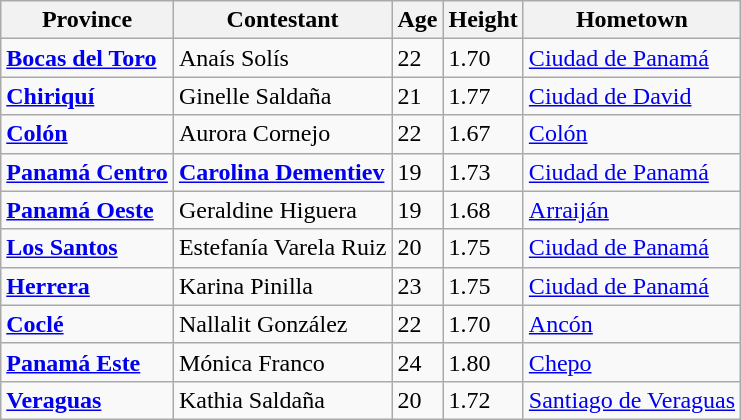<table class="sortable wikitable">
<tr>
<th>Province</th>
<th>Contestant</th>
<th>Age</th>
<th>Height</th>
<th>Hometown</th>
</tr>
<tr>
<td><strong><a href='#'>Bocas del Toro</a></strong></td>
<td>Anaís Solís</td>
<td>22</td>
<td>1.70</td>
<td><a href='#'>Ciudad de Panamá</a></td>
</tr>
<tr>
<td><strong><a href='#'>Chiriquí</a></strong></td>
<td>Ginelle Saldaña</td>
<td>21</td>
<td>1.77</td>
<td><a href='#'>Ciudad de David</a></td>
</tr>
<tr>
<td><strong><a href='#'>Colón</a></strong></td>
<td>Aurora Cornejo</td>
<td>22</td>
<td>1.67</td>
<td><a href='#'>Colón</a></td>
</tr>
<tr>
<td><strong><a href='#'>Panamá Centro</a></strong></td>
<td><strong><a href='#'>Carolina Dementiev</a></strong></td>
<td>19</td>
<td>1.73</td>
<td><a href='#'>Ciudad de Panamá</a></td>
</tr>
<tr>
<td><strong><a href='#'>Panamá Oeste</a></strong></td>
<td>Geraldine Higuera</td>
<td>19</td>
<td>1.68</td>
<td><a href='#'>Arraiján</a></td>
</tr>
<tr>
<td><strong><a href='#'>Los Santos</a></strong></td>
<td>Estefanía Varela Ruiz</td>
<td>20</td>
<td>1.75</td>
<td><a href='#'>Ciudad de Panamá</a></td>
</tr>
<tr>
<td><strong><a href='#'>Herrera</a></strong></td>
<td>Karina Pinilla</td>
<td>23</td>
<td>1.75</td>
<td><a href='#'>Ciudad de Panamá</a></td>
</tr>
<tr>
<td><strong><a href='#'>Coclé</a></strong></td>
<td>Nallalit González</td>
<td>22</td>
<td>1.70</td>
<td><a href='#'>Ancón</a></td>
</tr>
<tr>
<td><strong><a href='#'>Panamá Este</a></strong></td>
<td>Mónica Franco</td>
<td>24</td>
<td>1.80</td>
<td><a href='#'>Chepo</a></td>
</tr>
<tr>
<td><strong><a href='#'>Veraguas</a></strong></td>
<td>Kathia Saldaña</td>
<td>20</td>
<td>1.72</td>
<td><a href='#'>Santiago de Veraguas</a></td>
</tr>
</table>
